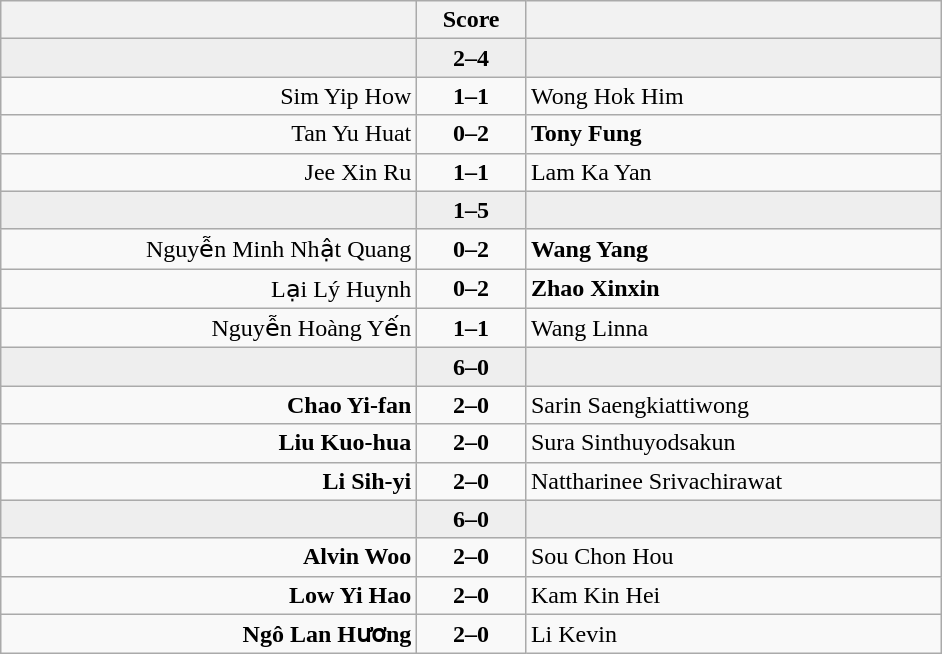<table class="wikitable" style="text-align: center;">
<tr>
<th align="right" width="270"></th>
<th width="65">Score</th>
<th align="left" width="270"></th>
</tr>
<tr style="background:#eeeeee;">
<td align=right></td>
<td align=center><strong>2–4</strong></td>
<td align=left><strong></strong></td>
</tr>
<tr>
<td align=right>Sim Yip How</td>
<td align=center><strong>1–1</strong></td>
<td align=left>Wong Hok Him</td>
</tr>
<tr>
<td align=right>Tan Yu Huat</td>
<td align=center><strong>0–2</strong></td>
<td align=left><strong>Tony Fung</strong></td>
</tr>
<tr>
<td align=right>Jee Xin Ru</td>
<td align=center><strong>1–1</strong></td>
<td align=left>Lam Ka Yan</td>
</tr>
<tr style="background:#eeeeee;">
<td align=right></td>
<td align=center><strong>1–5</strong></td>
<td align=left><strong></strong></td>
</tr>
<tr>
<td align=right>Nguyễn Minh Nhật Quang</td>
<td align=center><strong>0–2</strong></td>
<td align=left><strong>Wang Yang</strong></td>
</tr>
<tr>
<td align=right>Lại Lý Huynh</td>
<td align=center><strong>0–2</strong></td>
<td align=left><strong>Zhao Xinxin</strong></td>
</tr>
<tr>
<td align=right>Nguyễn Hoàng Yến</td>
<td align=center><strong>1–1</strong></td>
<td align=left>Wang Linna</td>
</tr>
<tr style="background:#eeeeee;">
<td align=right><strong></strong></td>
<td align=center><strong>6–0</strong></td>
<td align=left></td>
</tr>
<tr>
<td align=right><strong>Chao Yi-fan</strong></td>
<td align=center><strong>2–0</strong></td>
<td align=left>Sarin Saengkiattiwong</td>
</tr>
<tr>
<td align=right><strong>Liu Kuo-hua</strong></td>
<td align=center><strong>2–0</strong></td>
<td align=left>Sura Sinthuyodsakun</td>
</tr>
<tr>
<td align=right><strong>Li Sih-yi</strong></td>
<td align=center><strong>2–0</strong></td>
<td align=left>Nattharinee Srivachirawat</td>
</tr>
<tr style="background:#eeeeee;">
<td align=right><strong></strong></td>
<td align=center><strong>6–0</strong></td>
<td align=left></td>
</tr>
<tr>
<td align=right><strong>Alvin Woo</strong></td>
<td align=center><strong>2–0</strong></td>
<td align=left>Sou Chon Hou</td>
</tr>
<tr>
<td align=right><strong>Low Yi Hao</strong></td>
<td align=center><strong>2–0</strong></td>
<td align=left>Kam Kin Hei</td>
</tr>
<tr>
<td align=right><strong>Ngô Lan Hương</strong></td>
<td align=center><strong>2–0</strong></td>
<td align=left>Li Kevin</td>
</tr>
</table>
